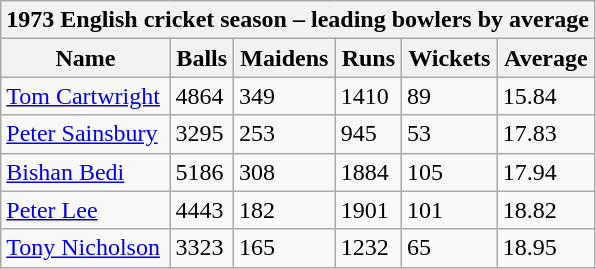<table class="wikitable">
<tr>
<th bgcolor="#efefef" colspan="7">1973 English cricket season – leading bowlers by average</th>
</tr>
<tr bgcolor="#efefef">
<th>Name</th>
<th>Balls</th>
<th>Maidens</th>
<th>Runs</th>
<th>Wickets</th>
<th>Average</th>
</tr>
<tr>
<td><a href='#'>Tom Cartwright</a></td>
<td>4864</td>
<td>349</td>
<td>1410</td>
<td>89</td>
<td>15.84</td>
</tr>
<tr>
<td><a href='#'>Peter Sainsbury</a></td>
<td>3295</td>
<td>253</td>
<td>945</td>
<td>53</td>
<td>17.83</td>
</tr>
<tr>
<td><a href='#'>Bishan Bedi</a></td>
<td>5186</td>
<td>308</td>
<td>1884</td>
<td>105</td>
<td>17.94</td>
</tr>
<tr>
<td><a href='#'>Peter Lee</a></td>
<td>4443</td>
<td>182</td>
<td>1901</td>
<td>101</td>
<td>18.82</td>
</tr>
<tr>
<td><a href='#'>Tony Nicholson</a></td>
<td>3323</td>
<td>165</td>
<td>1232</td>
<td>65</td>
<td>18.95</td>
</tr>
</table>
